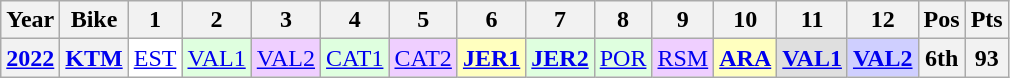<table class="wikitable" style="text-align:center;">
<tr>
<th>Year</th>
<th>Bike</th>
<th>1</th>
<th>2</th>
<th>3</th>
<th>4</th>
<th>5</th>
<th>6</th>
<th>7</th>
<th>8</th>
<th>9</th>
<th>10</th>
<th>11</th>
<th>12</th>
<th>Pos</th>
<th>Pts</th>
</tr>
<tr>
<th><a href='#'>2022</a></th>
<th><a href='#'>KTM</a></th>
<td style="background:#FFFFFF;"><a href='#'>EST</a><br></td>
<td style="background:#dfffdf;"><a href='#'>VAL1</a><br></td>
<td style="background:#efcfff;"><a href='#'>VAL2</a><br></td>
<td style="background:#dfffdf;"><a href='#'>CAT1</a><br></td>
<td style="background:#efcfff;"><a href='#'>CAT2</a><br></td>
<td style="background:#ffffbf;"><strong><a href='#'>JER1</a></strong><br></td>
<td style="background:#dfffdf;"><strong><a href='#'>JER2</a></strong><br></td>
<td style="background:#dfffdf;"><a href='#'>POR</a><br></td>
<td style="background:#efcfff;"><a href='#'>RSM</a><br></td>
<td style="background:#ffffbf;"><strong><a href='#'>ARA</a></strong><br></td>
<td style="background:#dfdfdf;"><strong><a href='#'>VAL1</a></strong><br></td>
<td style="background:#cfcfff;"><strong><a href='#'>VAL2</a></strong><br></td>
<th>6th</th>
<th>93</th>
</tr>
</table>
